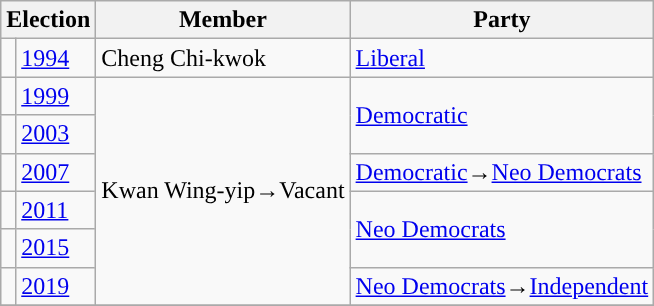<table class="wikitable">
<tr>
<th colspan="2">Election</th>
<th>Member</th>
<th>Party</th>
</tr>
<tr>
<td style="color:inherit;background:"></td>
<td><a href='#'>1994</a></td>
<td>Cheng Chi-kwok</td>
<td><a href='#'>Liberal</a></td>
</tr>
<tr>
<td style="color:inherit;background:"></td>
<td><a href='#'>1999</a></td>
<td rowspan=6>Kwan Wing-yip→Vacant</td>
<td rowspan=2><a href='#'>Democratic</a></td>
</tr>
<tr>
<td style="color:inherit;background:"></td>
<td><a href='#'>2003</a></td>
</tr>
<tr>
<td style="color:inherit;background:"></td>
<td><a href='#'>2007</a></td>
<td><a href='#'>Democratic</a>→<a href='#'>Neo Democrats</a></td>
</tr>
<tr>
<td style="color:inherit;background:"></td>
<td><a href='#'>2011</a></td>
<td rowspan=2><a href='#'>Neo Democrats</a></td>
</tr>
<tr>
<td style="color:inherit;background:"></td>
<td><a href='#'>2015</a></td>
</tr>
<tr>
<td style="color:inherit;background:"></td>
<td><a href='#'>2019</a></td>
<td><a href='#'>Neo Democrats</a>→<a href='#'>Independent</a></td>
</tr>
<tr>
</tr>
</table>
